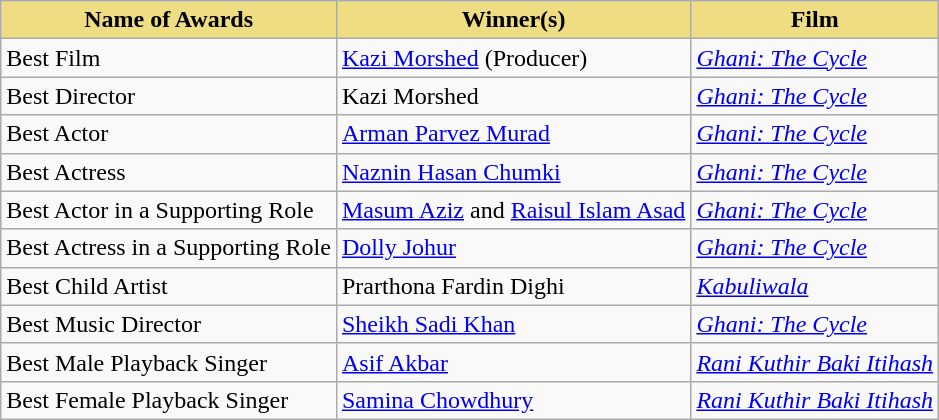<table class="wikitable sortable collapsible">
<tr>
<th style="background:#EEDD82;">Name of Awards</th>
<th style="background:#EEDD82;">Winner(s)</th>
<th style="background:#EEDD82;">Film</th>
</tr>
<tr>
<td>Best Film</td>
<td><a href='#'>Kazi Morshed</a> (Producer)</td>
<td><em><a href='#'>Ghani: The Cycle</a></em></td>
</tr>
<tr>
<td>Best Director</td>
<td>Kazi Morshed</td>
<td><em><a href='#'>Ghani: The Cycle</a></em></td>
</tr>
<tr>
<td>Best Actor</td>
<td><a href='#'>Arman Parvez Murad</a></td>
<td><em><a href='#'>Ghani: The Cycle</a></em></td>
</tr>
<tr>
<td>Best Actress</td>
<td><a href='#'>Naznin Hasan Chumki</a></td>
<td><em><a href='#'>Ghani: The Cycle</a></em></td>
</tr>
<tr>
<td>Best Actor in a Supporting Role</td>
<td><a href='#'>Masum Aziz</a> and <a href='#'>Raisul Islam Asad</a></td>
<td><em><a href='#'>Ghani: The Cycle</a></em></td>
</tr>
<tr>
<td>Best Actress in a Supporting Role</td>
<td><a href='#'>Dolly Johur</a></td>
<td><em><a href='#'>Ghani: The Cycle</a></em></td>
</tr>
<tr>
<td>Best Child Artist</td>
<td>Prarthona Fardin Dighi</td>
<td><em><a href='#'>Kabuliwala</a></em></td>
</tr>
<tr>
<td>Best Music Director</td>
<td><a href='#'>Sheikh Sadi Khan</a></td>
<td><em><a href='#'>Ghani: The Cycle</a></em></td>
</tr>
<tr>
<td>Best Male Playback Singer</td>
<td><a href='#'>Asif Akbar</a></td>
<td><em><a href='#'>Rani Kuthir Baki Itihash</a></em></td>
</tr>
<tr>
<td>Best Female Playback Singer</td>
<td><a href='#'>Samina Chowdhury</a></td>
<td><em><a href='#'>Rani Kuthir Baki Itihash</a></em></td>
</tr>
</table>
